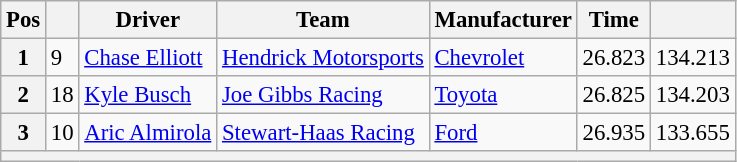<table class="wikitable" style="font-size:95%">
<tr>
<th>Pos</th>
<th></th>
<th>Driver</th>
<th>Team</th>
<th>Manufacturer</th>
<th>Time</th>
<th></th>
</tr>
<tr>
<th>1</th>
<td>9</td>
<td><a href='#'>Chase Elliott</a></td>
<td><a href='#'>Hendrick Motorsports</a></td>
<td><a href='#'>Chevrolet</a></td>
<td>26.823</td>
<td>134.213</td>
</tr>
<tr>
<th>2</th>
<td>18</td>
<td><a href='#'>Kyle Busch</a></td>
<td><a href='#'>Joe Gibbs Racing</a></td>
<td><a href='#'>Toyota</a></td>
<td>26.825</td>
<td>134.203</td>
</tr>
<tr>
<th>3</th>
<td>10</td>
<td><a href='#'>Aric Almirola</a></td>
<td><a href='#'>Stewart-Haas Racing</a></td>
<td><a href='#'>Ford</a></td>
<td>26.935</td>
<td>133.655</td>
</tr>
<tr>
<th colspan="7"></th>
</tr>
</table>
